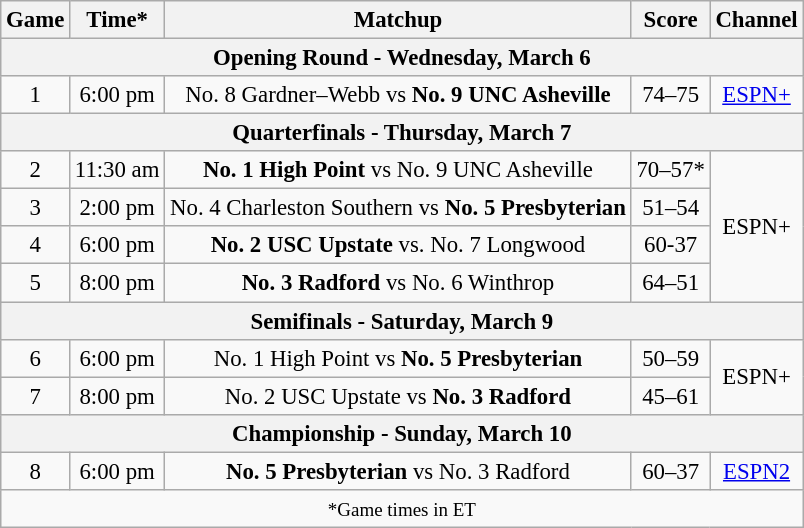<table class="wikitable" style="font-size: 95%;text-align:center">
<tr>
<th>Game</th>
<th>Time*</th>
<th>Matchup</th>
<th>Score</th>
<th>Channel</th>
</tr>
<tr>
<th colspan="5">Opening Round - Wednesday, March 6</th>
</tr>
<tr>
<td align="center">1</td>
<td>6:00 pm</td>
<td>No. 8 Gardner–Webb vs <strong>No. 9 UNC Asheville</strong></td>
<td>74–75</td>
<td><a href='#'>ESPN+</a></td>
</tr>
<tr>
<th colspan="5">Quarterfinals - Thursday, March 7</th>
</tr>
<tr>
<td align="center">2</td>
<td>11:30 am</td>
<td><strong>No. 1 High Point</strong> vs No. 9 UNC Asheville</td>
<td>70–57*</td>
<td rowspan="4">ESPN+</td>
</tr>
<tr>
<td align="center">3</td>
<td>2:00 pm</td>
<td>No. 4 Charleston Southern vs <strong>No. 5 Presbyterian</strong></td>
<td>51–54</td>
</tr>
<tr>
<td align="center">4</td>
<td>6:00 pm</td>
<td><strong>No. 2 USC Upstate</strong> vs. No. 7 Longwood</td>
<td>60-37</td>
</tr>
<tr>
<td align="center">5</td>
<td>8:00 pm</td>
<td><strong>No. 3 Radford</strong> vs No. 6 Winthrop</td>
<td>64–51</td>
</tr>
<tr>
<th colspan="5">Semifinals - Saturday, March 9</th>
</tr>
<tr>
<td align="center">6</td>
<td>6:00 pm</td>
<td>No. 1 High Point vs <strong>No. 5 Presbyterian</strong></td>
<td>50–59</td>
<td rowspan="2">ESPN+</td>
</tr>
<tr>
<td align="center">7</td>
<td>8:00 pm</td>
<td>No. 2 USC Upstate vs <strong>No. 3 Radford</strong></td>
<td>45–61</td>
</tr>
<tr>
<th colspan="5">Championship - Sunday, March 10</th>
</tr>
<tr>
<td align="center">8</td>
<td>6:00 pm</td>
<td><strong>No. 5 Presbyterian</strong> vs No. 3 Radford</td>
<td>60–37</td>
<td><a href='#'>ESPN2</a></td>
</tr>
<tr>
<td colspan="5"><small>*Game times in ET</small></td>
</tr>
</table>
